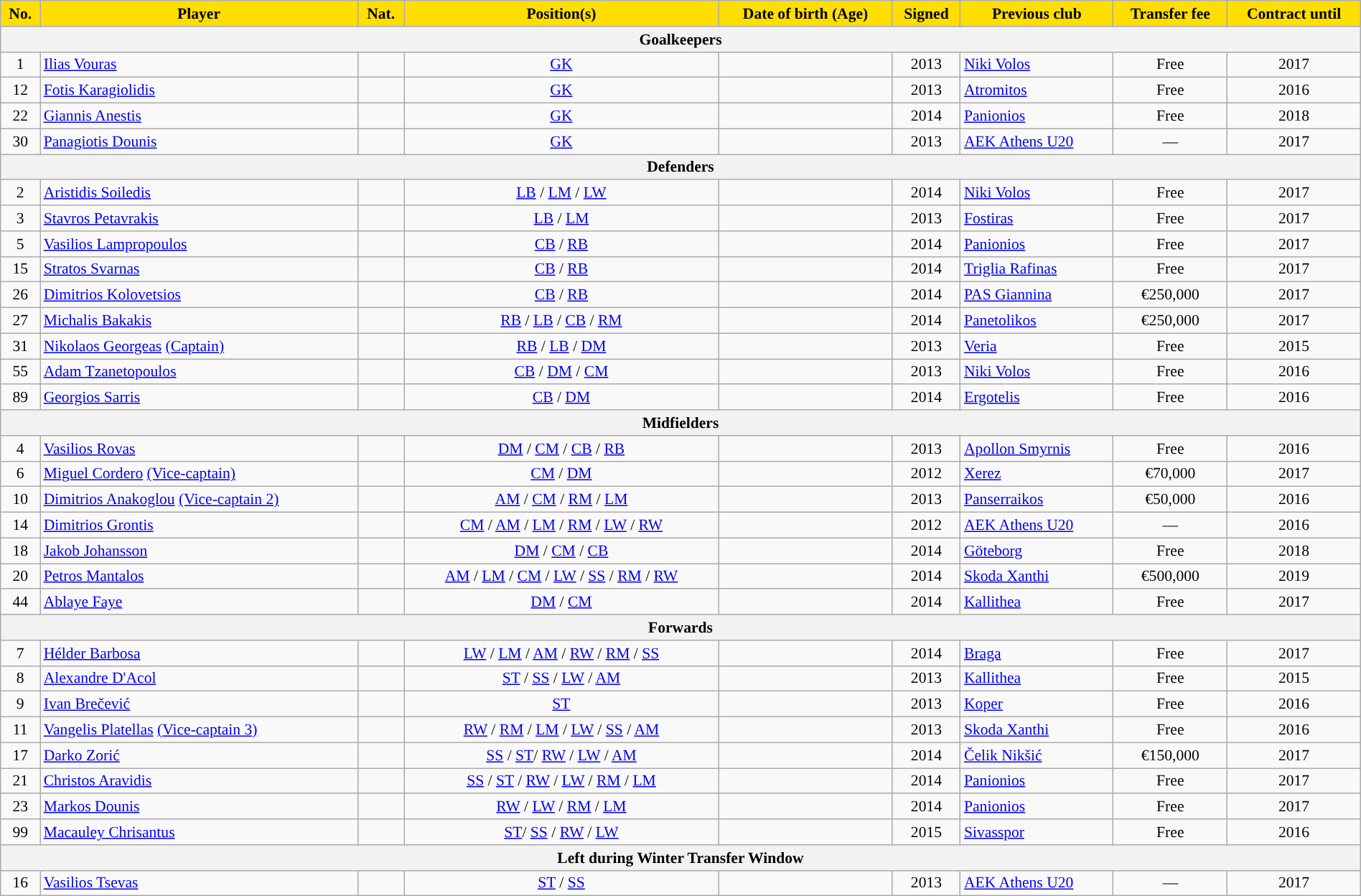<table class="wikitable" style="text-align:center; font-size:90%; width:100%">
<tr>
<th style="background:#FFDE00">No.</th>
<th style="background:#FFDE00">Player</th>
<th style="background:#FFDE00">Nat.</th>
<th style="background:#FFDE00">Position(s)</th>
<th style="background:#FFDE00">Date of birth (Age)</th>
<th style="background:#FFDE00">Signed</th>
<th style="background:#FFDE00">Previous club</th>
<th style="background:#FFDE00">Transfer fee</th>
<th style="background:#FFDE00">Contract until</th>
</tr>
<tr>
<th colspan="9">Goalkeepers</th>
</tr>
<tr>
<td>1</td>
<td align=left><a href='#'>Ilias Vouras</a></td>
<td></td>
<td><a href='#'>GK</a></td>
<td></td>
<td>2013</td>
<td align=left> <a href='#'>Niki Volos</a></td>
<td>Free</td>
<td>2017</td>
</tr>
<tr>
<td>12</td>
<td align=left><a href='#'>Fotis Karagiolidis</a></td>
<td></td>
<td><a href='#'>GK</a></td>
<td></td>
<td>2013</td>
<td align=left> <a href='#'>Atromitos</a></td>
<td>Free</td>
<td>2016</td>
</tr>
<tr>
<td>22</td>
<td align=left><a href='#'>Giannis Anestis</a></td>
<td></td>
<td><a href='#'>GK</a></td>
<td></td>
<td>2014</td>
<td align=left> <a href='#'>Panionios</a></td>
<td>Free</td>
<td>2018</td>
</tr>
<tr>
<td>30</td>
<td align=left><a href='#'>Panagiotis Dounis</a></td>
<td></td>
<td><a href='#'>GK</a></td>
<td></td>
<td>2013</td>
<td align=left> <a href='#'>AEK Athens U20</a></td>
<td>—</td>
<td>2017</td>
</tr>
<tr>
<th colspan="9">Defenders</th>
</tr>
<tr>
<td>2</td>
<td align=left><a href='#'>Aristidis Soiledis</a></td>
<td></td>
<td><a href='#'>LB</a> / <a href='#'>LM</a> / <a href='#'>LW</a></td>
<td></td>
<td>2014</td>
<td align=left> <a href='#'>Niki Volos</a></td>
<td>Free</td>
<td>2017</td>
</tr>
<tr>
<td>3</td>
<td align=left><a href='#'>Stavros Petavrakis</a></td>
<td></td>
<td><a href='#'>LB</a> / <a href='#'>LM</a></td>
<td></td>
<td>2013</td>
<td align=left> <a href='#'>Fostiras</a></td>
<td>Free</td>
<td>2017</td>
</tr>
<tr>
<td>5</td>
<td align=left><a href='#'>Vasilios Lampropoulos</a></td>
<td></td>
<td><a href='#'>CB</a> / <a href='#'>RB</a></td>
<td></td>
<td>2014</td>
<td align=left> <a href='#'>Panionios</a></td>
<td>Free</td>
<td>2017</td>
</tr>
<tr>
<td>15</td>
<td align=left><a href='#'>Stratos Svarnas</a></td>
<td></td>
<td><a href='#'>CB</a> / <a href='#'>RB</a></td>
<td></td>
<td>2014</td>
<td align=left> <a href='#'>Triglia Rafinas</a></td>
<td>Free</td>
<td>2017</td>
</tr>
<tr>
<td>26</td>
<td align=left><a href='#'>Dimitrios Kolovetsios</a></td>
<td></td>
<td><a href='#'>CB</a> / <a href='#'>RB</a></td>
<td></td>
<td>2014</td>
<td align=left> <a href='#'>PAS Giannina</a></td>
<td>€250,000</td>
<td>2017</td>
</tr>
<tr>
<td>27</td>
<td align=left><a href='#'>Michalis Bakakis</a></td>
<td></td>
<td><a href='#'>RB</a> / <a href='#'>LB</a> / <a href='#'>CB</a> / <a href='#'>RM</a></td>
<td></td>
<td>2014</td>
<td align=left> <a href='#'>Panetolikos</a></td>
<td>€250,000</td>
<td>2017</td>
</tr>
<tr>
<td>31</td>
<td align=left><a href='#'>Nikolaos Georgeas</a> <a href='#'>(Captain)</a></td>
<td></td>
<td><a href='#'>RB</a> / <a href='#'>LB</a> / <a href='#'>DM</a></td>
<td></td>
<td>2013</td>
<td align=left> <a href='#'>Veria</a></td>
<td>Free</td>
<td>2015</td>
</tr>
<tr>
<td>55</td>
<td align=left><a href='#'>Adam Tzanetopoulos</a></td>
<td></td>
<td><a href='#'>CB</a> / <a href='#'>DM</a> / <a href='#'>CM</a></td>
<td></td>
<td>2013</td>
<td align=left> <a href='#'>Niki Volos</a></td>
<td>Free</td>
<td>2016</td>
</tr>
<tr>
<td>89</td>
<td align=left><a href='#'>Georgios Sarris</a></td>
<td></td>
<td><a href='#'>CB</a> / <a href='#'>DM</a></td>
<td></td>
<td>2014</td>
<td align=left> <a href='#'>Ergotelis</a></td>
<td>Free</td>
<td>2016</td>
</tr>
<tr>
<th colspan="9">Midfielders</th>
</tr>
<tr>
<td>4</td>
<td align=left><a href='#'>Vasilios Rovas</a></td>
<td></td>
<td><a href='#'>DM</a> / <a href='#'>CM</a> / <a href='#'>CB</a> / <a href='#'>RB</a></td>
<td></td>
<td>2013</td>
<td align=left> <a href='#'>Apollon Smyrnis</a></td>
<td>Free</td>
<td>2016</td>
</tr>
<tr>
<td>6</td>
<td align=left><a href='#'>Miguel Cordero</a> <a href='#'>(Vice-captain)</a></td>
<td></td>
<td><a href='#'>CM</a> / <a href='#'>DM</a></td>
<td></td>
<td>2012</td>
<td align=left> <a href='#'>Xerez</a></td>
<td>€70,000</td>
<td>2017</td>
</tr>
<tr>
<td>10</td>
<td align=left><a href='#'>Dimitrios Anakoglou</a> <a href='#'>(Vice-captain 2)</a></td>
<td></td>
<td><a href='#'>AM</a> / <a href='#'>CM</a> / <a href='#'>RM</a> / <a href='#'>LM</a></td>
<td></td>
<td>2013</td>
<td align=left> <a href='#'>Panserraikos</a></td>
<td>€50,000</td>
<td>2016</td>
</tr>
<tr>
<td>14</td>
<td align=left><a href='#'>Dimitrios Grontis</a></td>
<td></td>
<td><a href='#'>CM</a> / <a href='#'>AM</a> / <a href='#'>LM</a> / <a href='#'>RM</a> / <a href='#'>LW</a> / <a href='#'>RW</a></td>
<td></td>
<td>2012</td>
<td align=left> <a href='#'>AEK Athens U20</a></td>
<td>—</td>
<td>2016</td>
</tr>
<tr>
<td>18</td>
<td align=left><a href='#'>Jakob Johansson</a></td>
<td></td>
<td><a href='#'>DM</a> / <a href='#'>CM</a> / <a href='#'>CB</a></td>
<td></td>
<td>2014</td>
<td align=left> <a href='#'>Göteborg</a></td>
<td>Free</td>
<td>2018</td>
</tr>
<tr>
<td>20</td>
<td align=left><a href='#'>Petros Mantalos</a></td>
<td></td>
<td><a href='#'>AM</a> / <a href='#'>LM</a> / <a href='#'>CM</a> / <a href='#'>LW</a> / <a href='#'>SS</a> / <a href='#'>RM</a> / <a href='#'>RW</a></td>
<td></td>
<td>2014</td>
<td align=left> <a href='#'>Skoda Xanthi</a></td>
<td>€500,000</td>
<td>2019</td>
</tr>
<tr>
<td>44</td>
<td align=left><a href='#'>Ablaye Faye</a></td>
<td></td>
<td><a href='#'>DM</a> / <a href='#'>CM</a></td>
<td></td>
<td>2014</td>
<td align=left> <a href='#'>Kallithea</a></td>
<td>Free</td>
<td>2017</td>
</tr>
<tr>
<th colspan="9">Forwards</th>
</tr>
<tr>
<td>7</td>
<td align=left><a href='#'>Hélder Barbosa</a></td>
<td></td>
<td><a href='#'>LW</a> / <a href='#'>LM</a> / <a href='#'>AM</a> / <a href='#'>RW</a> / <a href='#'>RM</a> / <a href='#'>SS</a></td>
<td></td>
<td>2014</td>
<td align=left> <a href='#'>Braga</a></td>
<td>Free</td>
<td>2017</td>
</tr>
<tr>
<td>8</td>
<td align=left><a href='#'>Alexandre D'Acol</a></td>
<td></td>
<td><a href='#'>ST</a> / <a href='#'>SS</a> / <a href='#'>LW</a> / <a href='#'>AM</a></td>
<td></td>
<td>2013</td>
<td align=left> <a href='#'>Kallithea</a></td>
<td>Free</td>
<td>2015</td>
</tr>
<tr>
<td>9</td>
<td align=left><a href='#'>Ivan Brečević</a></td>
<td></td>
<td><a href='#'>ST</a></td>
<td></td>
<td>2013</td>
<td align=left> <a href='#'>Koper</a></td>
<td>Free</td>
<td>2016</td>
</tr>
<tr>
<td>11</td>
<td align=left><a href='#'>Vangelis Platellas</a> <a href='#'>(Vice-captain 3)</a></td>
<td></td>
<td><a href='#'>RW</a> / <a href='#'>RM</a> / <a href='#'>LM</a> / <a href='#'>LW</a> / <a href='#'>SS</a> / <a href='#'>AM</a></td>
<td></td>
<td>2013</td>
<td align=left> <a href='#'>Skoda Xanthi</a></td>
<td>Free</td>
<td>2016</td>
</tr>
<tr>
<td>17</td>
<td align=left><a href='#'>Darko Zorić</a></td>
<td></td>
<td><a href='#'>SS</a> / <a href='#'>ST</a>/ <a href='#'>RW</a> / <a href='#'>LW</a> / <a href='#'>AM</a></td>
<td></td>
<td>2014</td>
<td align=left> <a href='#'>Čelik Nikšić</a></td>
<td>€150,000</td>
<td>2017</td>
</tr>
<tr>
<td>21</td>
<td align=left><a href='#'>Christos Aravidis</a></td>
<td></td>
<td><a href='#'>SS</a> / <a href='#'>ST</a> / <a href='#'>RW</a> / <a href='#'>LW</a> / <a href='#'>RM</a> / <a href='#'>LM</a></td>
<td></td>
<td>2014</td>
<td align=left> <a href='#'>Panionios</a></td>
<td>Free</td>
<td>2017</td>
</tr>
<tr>
<td>23</td>
<td align=left><a href='#'>Markos Dounis</a></td>
<td></td>
<td><a href='#'>RW</a> / <a href='#'>LW</a> / <a href='#'>RM</a> / <a href='#'>LM</a></td>
<td></td>
<td>2014</td>
<td align=left> <a href='#'>Panionios</a></td>
<td>Free</td>
<td>2017</td>
</tr>
<tr>
<td>99</td>
<td align=left><a href='#'>Macauley Chrisantus</a></td>
<td></td>
<td><a href='#'>ST</a>/ <a href='#'>SS</a> / <a href='#'>RW</a> / <a href='#'>LW</a></td>
<td></td>
<td>2015</td>
<td align=left> <a href='#'>Sivasspor</a></td>
<td>Free</td>
<td>2016</td>
</tr>
<tr>
<th colspan="9">Left during Winter Transfer Window</th>
</tr>
<tr>
<td>16</td>
<td align=left><a href='#'>Vasilios Tsevas</a></td>
<td></td>
<td><a href='#'>ST</a> / <a href='#'>SS</a></td>
<td></td>
<td>2013</td>
<td align=left> <a href='#'>AEK Athens U20</a></td>
<td>—</td>
<td>2017</td>
</tr>
</table>
